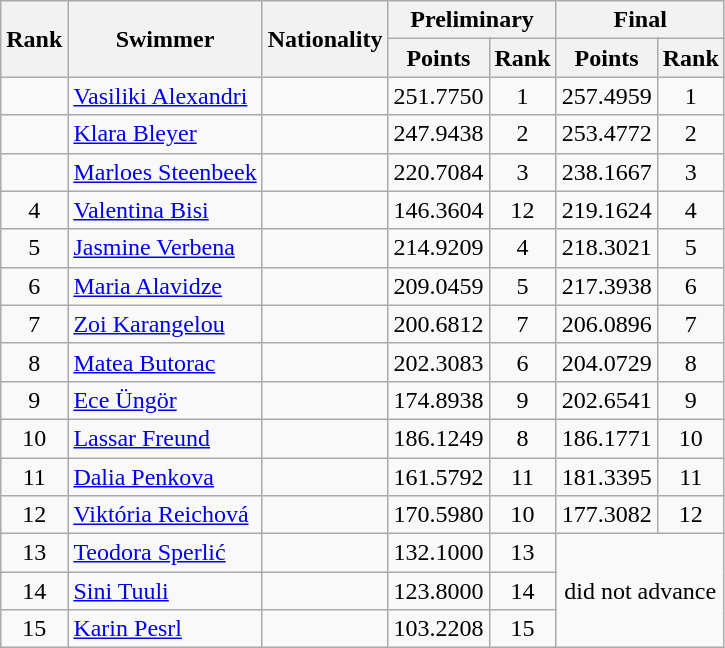<table class="wikitable sortable" style="text-align:center">
<tr>
<th rowspan=2>Rank</th>
<th rowspan=2>Swimmer</th>
<th rowspan=2>Nationality</th>
<th colspan=2>Preliminary</th>
<th colspan=2>Final</th>
</tr>
<tr>
<th>Points</th>
<th>Rank</th>
<th>Points</th>
<th>Rank</th>
</tr>
<tr>
<td></td>
<td align=left><a href='#'>Vasiliki Alexandri</a></td>
<td align=left></td>
<td>251.7750</td>
<td>1</td>
<td>257.4959</td>
<td>1</td>
</tr>
<tr>
<td></td>
<td align=left><a href='#'>Klara Bleyer</a></td>
<td align=left></td>
<td>247.9438</td>
<td>2</td>
<td>253.4772</td>
<td>2</td>
</tr>
<tr>
<td></td>
<td align=left><a href='#'>Marloes Steenbeek</a></td>
<td align=left></td>
<td>220.7084</td>
<td>3</td>
<td>238.1667</td>
<td>3</td>
</tr>
<tr>
<td>4</td>
<td align=left><a href='#'>Valentina Bisi</a></td>
<td align=left></td>
<td>146.3604</td>
<td>12</td>
<td>219.1624</td>
<td>4</td>
</tr>
<tr>
<td>5</td>
<td align=left><a href='#'>Jasmine Verbena</a></td>
<td align=left></td>
<td>214.9209</td>
<td>4</td>
<td>218.3021</td>
<td>5</td>
</tr>
<tr>
<td>6</td>
<td align=left><a href='#'>Maria Alavidze</a></td>
<td align=left></td>
<td>209.0459</td>
<td>5</td>
<td>217.3938</td>
<td>6</td>
</tr>
<tr>
<td>7</td>
<td align=left><a href='#'>Zoi Karangelou</a></td>
<td align=left></td>
<td>200.6812</td>
<td>7</td>
<td>206.0896</td>
<td>7</td>
</tr>
<tr>
<td>8</td>
<td align=left><a href='#'>Matea Butorac</a></td>
<td align=left></td>
<td>202.3083</td>
<td>6</td>
<td>204.0729</td>
<td>8</td>
</tr>
<tr>
<td>9</td>
<td align=left><a href='#'>Ece Üngör</a></td>
<td align=left></td>
<td>174.8938</td>
<td>9</td>
<td>202.6541</td>
<td>9</td>
</tr>
<tr>
<td>10</td>
<td align=left><a href='#'>Lassar Freund</a></td>
<td align=left></td>
<td>186.1249</td>
<td>8</td>
<td>186.1771</td>
<td>10</td>
</tr>
<tr>
<td>11</td>
<td align=left><a href='#'>Dalia Penkova</a></td>
<td align=left></td>
<td>161.5792</td>
<td>11</td>
<td>181.3395</td>
<td>11</td>
</tr>
<tr>
<td>12</td>
<td align=left><a href='#'>Viktória Reichová</a></td>
<td align=left></td>
<td>170.5980</td>
<td>10</td>
<td>177.3082</td>
<td>12</td>
</tr>
<tr>
<td>13</td>
<td align=left><a href='#'>Teodora Sperlić</a></td>
<td align=left></td>
<td>132.1000</td>
<td>13</td>
<td colspan=2 rowspan=3>did not advance</td>
</tr>
<tr>
<td>14</td>
<td align=left><a href='#'>Sini Tuuli</a></td>
<td align=left></td>
<td>123.8000</td>
<td>14</td>
</tr>
<tr>
<td>15</td>
<td align=left><a href='#'>Karin Pesrl</a></td>
<td align=left></td>
<td>103.2208</td>
<td>15</td>
</tr>
</table>
